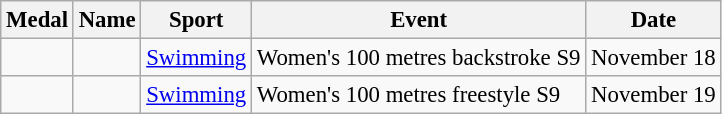<table class="wikitable sortable" border="1" style="font-size:95%">
<tr>
<th>Medal</th>
<th>Name</th>
<th>Sport</th>
<th>Event</th>
<th>Date</th>
</tr>
<tr>
<td></td>
<td></td>
<td><a href='#'>Swimming</a></td>
<td>Women's 100 metres backstroke S9</td>
<td>November 18</td>
</tr>
<tr>
<td></td>
<td></td>
<td><a href='#'>Swimming</a></td>
<td>Women's 100 metres freestyle S9</td>
<td>November 19</td>
</tr>
</table>
